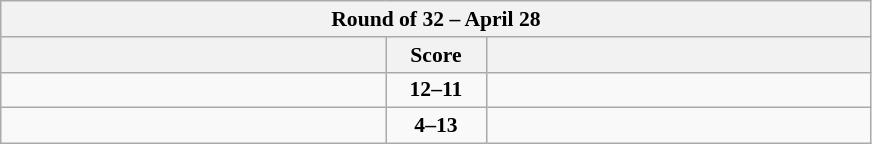<table class="wikitable" style="text-align: center; font-size:90% ">
<tr>
<th colspan=3>Round of 32 – April 28</th>
</tr>
<tr>
<th align="right" width="250"></th>
<th width="60">Score</th>
<th align="left" width="250"></th>
</tr>
<tr>
<td align=left><strong></strong></td>
<td align=center><strong>12–11</strong></td>
<td align=left></td>
</tr>
<tr>
<td align=left></td>
<td align=center><strong>4–13</strong></td>
<td align=left><strong></strong></td>
</tr>
</table>
